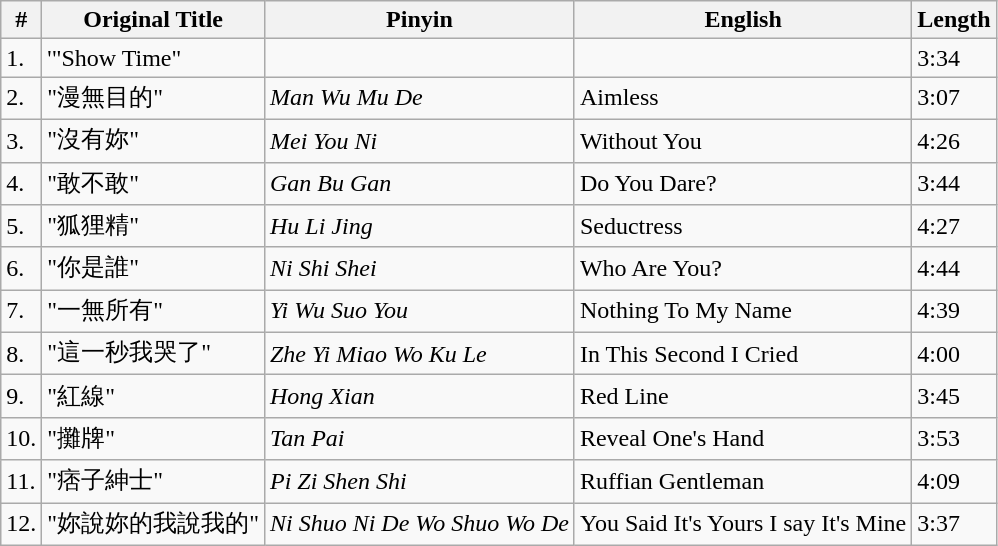<table class="wikitable">
<tr>
<th>#</th>
<th>Original Title</th>
<th>Pinyin</th>
<th>English</th>
<th>Length</th>
</tr>
<tr>
<td>1.</td>
<td>'"Show Time"</td>
<td></td>
<td></td>
<td>3:34</td>
</tr>
<tr>
<td>2.</td>
<td>"漫無目的"</td>
<td><em>Man Wu Mu De</em></td>
<td>Aimless</td>
<td>3:07</td>
</tr>
<tr>
<td>3.</td>
<td>"沒有妳"</td>
<td><em>Mei You Ni</em></td>
<td>Without You</td>
<td>4:26</td>
</tr>
<tr>
<td>4.</td>
<td>"敢不敢"</td>
<td><em>Gan Bu Gan</em></td>
<td>Do You Dare?</td>
<td>3:44</td>
</tr>
<tr>
<td>5.</td>
<td>"狐狸精"</td>
<td><em>Hu Li Jing</em></td>
<td>Seductress</td>
<td>4:27</td>
</tr>
<tr>
<td>6.</td>
<td>"你是誰"</td>
<td><em>Ni Shi Shei</em></td>
<td>Who Are You?</td>
<td>4:44</td>
</tr>
<tr>
<td>7.</td>
<td>"一無所有"</td>
<td><em>Yi Wu Suo You</em></td>
<td>Nothing To My Name</td>
<td>4:39</td>
</tr>
<tr>
<td>8.</td>
<td>"這一秒我哭了"</td>
<td><em>Zhe Yi Miao Wo Ku Le</em></td>
<td>In This Second I Cried</td>
<td>4:00</td>
</tr>
<tr>
<td>9.</td>
<td>"紅線"</td>
<td><em>Hong Xian</em></td>
<td>Red Line</td>
<td>3:45</td>
</tr>
<tr>
<td>10.</td>
<td>"攤牌"</td>
<td><em>Tan Pai</em></td>
<td>Reveal One's Hand</td>
<td>3:53</td>
</tr>
<tr>
<td>11.</td>
<td>"痞子紳士"</td>
<td><em>Pi Zi Shen Shi</em></td>
<td>Ruffian Gentleman</td>
<td>4:09</td>
</tr>
<tr>
<td>12.</td>
<td>"妳說妳的我說我的"</td>
<td><em>Ni Shuo Ni De Wo Shuo Wo De</em></td>
<td>You Said It's Yours I say It's Mine</td>
<td>3:37</td>
</tr>
</table>
